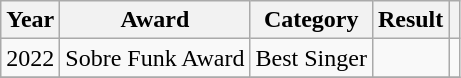<table class="wikitable plainrowheaders">
<tr>
<th>Year</th>
<th>Award</th>
<th>Category</th>
<th>Result</th>
<th></th>
</tr>
<tr>
<td>2022</td>
<td>Sobre Funk Award</td>
<td>Best Singer</td>
<td></td>
<td></td>
</tr>
<tr>
</tr>
</table>
